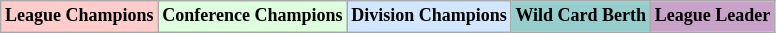<table class="wikitable"  style="margin:center; font-size:75%;">
<tr>
<td style="text-align:center; background:#fcc;"><strong>League Champions</strong></td>
<td style="text-align:center; background:#dfd;"><strong>Conference Champions</strong></td>
<td style="text-align:center; background:#d0e7ff;"><strong>Division Champions</strong></td>
<td style="text-align:center; background:#96cdcd;"><strong>Wild Card Berth</strong></td>
<td style="text-align:center; background:#c8a2c8;"><strong>League Leader</strong></td>
</tr>
</table>
